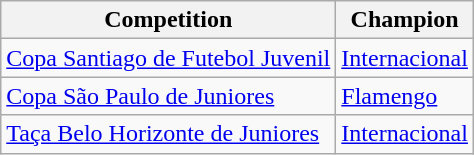<table class="wikitable">
<tr>
<th>Competition</th>
<th>Champion</th>
</tr>
<tr>
<td><a href='#'>Copa Santiago de Futebol Juvenil</a></td>
<td><a href='#'>Internacional</a></td>
</tr>
<tr>
<td><a href='#'>Copa São Paulo de Juniores</a></td>
<td><a href='#'>Flamengo</a></td>
</tr>
<tr>
<td><a href='#'>Taça Belo Horizonte de Juniores</a></td>
<td><a href='#'>Internacional</a></td>
</tr>
</table>
